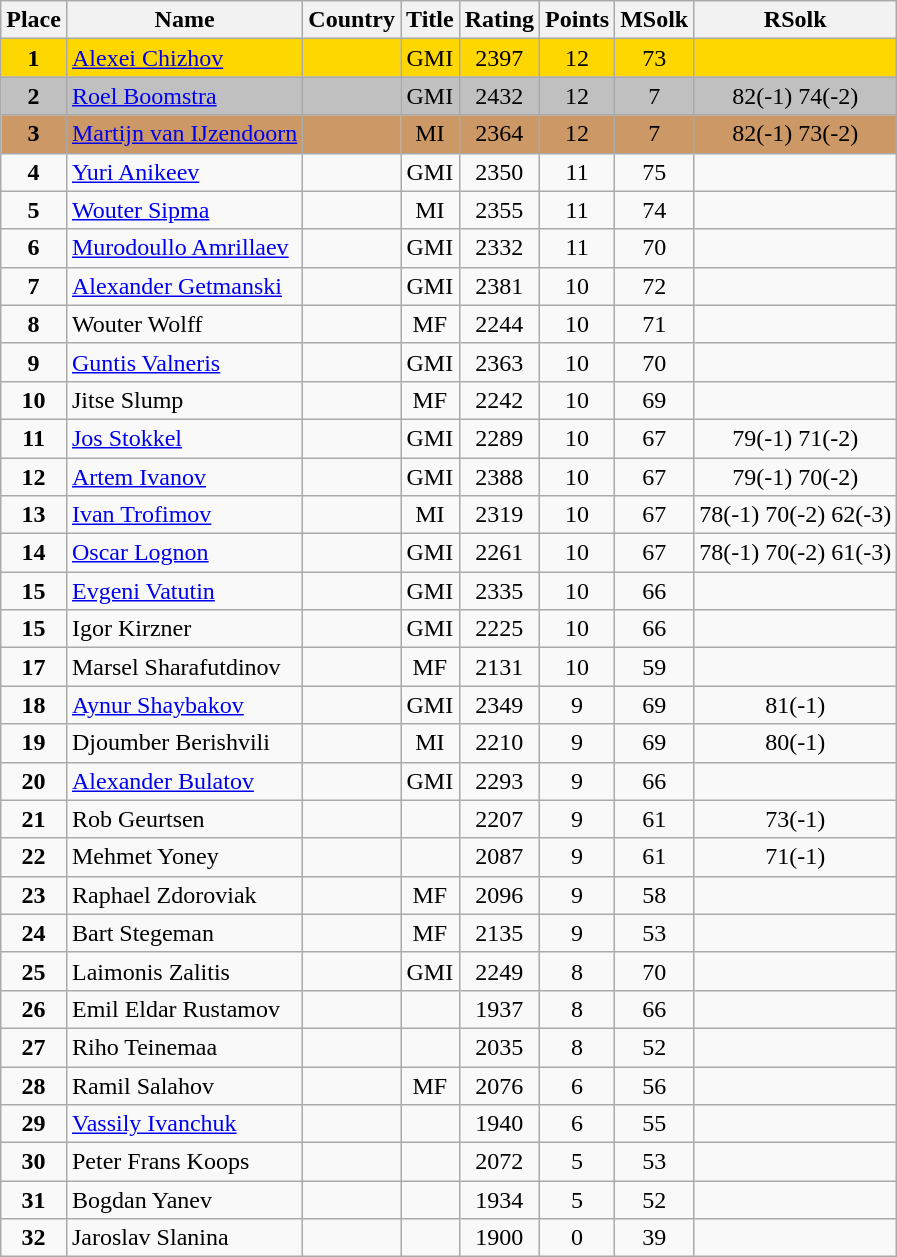<table class="wikitable">
<tr>
<th>Place</th>
<th>Name</th>
<th>Country</th>
<th>Title</th>
<th>Rating</th>
<th>Points</th>
<th>MSolk</th>
<th>RSolk</th>
</tr>
<tr align=center bgcolor="gold">
<td><strong>1</strong></td>
<td align="left"><a href='#'>Alexei Chizhov</a></td>
<td align="left"></td>
<td>GMI</td>
<td>2397</td>
<td>12</td>
<td>73</td>
<td></td>
</tr>
<tr align=center bgcolor="silver">
<td><strong>2</strong></td>
<td align="left"><a href='#'>Roel Boomstra</a></td>
<td align="left"></td>
<td>GMI</td>
<td>2432</td>
<td>12</td>
<td>7</td>
<td>82(-1) 74(-2)</td>
</tr>
<tr align=center bgcolor="cc9966">
<td><strong>3</strong></td>
<td align="left"><a href='#'>Martijn van IJzendoorn</a></td>
<td align="left"></td>
<td>MI</td>
<td>2364</td>
<td>12</td>
<td>7</td>
<td>82(-1) 73(-2)</td>
</tr>
<tr align=center>
<td><strong>4</strong></td>
<td align="left"><a href='#'>Yuri Anikeev</a></td>
<td align="left"></td>
<td>GMI</td>
<td>2350</td>
<td>11</td>
<td>75</td>
<td></td>
</tr>
<tr align=center>
<td><strong>5</strong></td>
<td align="left"><a href='#'>Wouter Sipma</a></td>
<td align="left"></td>
<td>MI</td>
<td>2355</td>
<td>11</td>
<td>74</td>
<td></td>
</tr>
<tr align=center>
<td><strong>6</strong></td>
<td align="left"><a href='#'>Murodoullo Amrillaev</a></td>
<td align="left"></td>
<td>GMI</td>
<td>2332</td>
<td>11</td>
<td>70</td>
<td></td>
</tr>
<tr align=center>
<td><strong>7</strong></td>
<td align="left"><a href='#'>Alexander Getmanski</a></td>
<td align="left"></td>
<td>GMI</td>
<td>2381</td>
<td>10</td>
<td>72</td>
<td></td>
</tr>
<tr align=center>
<td><strong>8</strong></td>
<td align="left">Wouter Wolff</td>
<td align="left"></td>
<td>MF</td>
<td>2244</td>
<td>10</td>
<td>71</td>
<td></td>
</tr>
<tr align=center>
<td><strong>9</strong></td>
<td align="left"><a href='#'>Guntis Valneris</a></td>
<td align="left"></td>
<td>GMI</td>
<td>2363</td>
<td>10</td>
<td>70</td>
<td></td>
</tr>
<tr align=center>
<td><strong>10</strong></td>
<td align="left">Jitse Slump</td>
<td align="left"></td>
<td>MF</td>
<td>2242</td>
<td>10</td>
<td>69</td>
<td></td>
</tr>
<tr align=center>
<td><strong>11</strong></td>
<td align="left"><a href='#'>Jos Stokkel</a></td>
<td align="left"></td>
<td>GMI</td>
<td>2289</td>
<td>10</td>
<td>67</td>
<td>79(-1) 71(-2)</td>
</tr>
<tr align=center>
<td><strong>12</strong></td>
<td align="left"><a href='#'>Artem Ivanov</a></td>
<td align="left"></td>
<td>GMI</td>
<td>2388</td>
<td>10</td>
<td>67</td>
<td>79(-1) 70(-2)</td>
</tr>
<tr align=center>
<td><strong>13</strong></td>
<td align="left"><a href='#'>Ivan Trofimov</a></td>
<td align="left"></td>
<td>MI</td>
<td>2319</td>
<td>10</td>
<td>67</td>
<td>78(-1) 70(-2) 62(-3)</td>
</tr>
<tr align=center>
<td><strong>14</strong></td>
<td align="left"><a href='#'>Oscar Lognon</a></td>
<td align="left"></td>
<td>GMI</td>
<td>2261</td>
<td>10</td>
<td>67</td>
<td>78(-1) 70(-2) 61(-3)</td>
</tr>
<tr align=center>
<td><strong>15</strong></td>
<td align="left"><a href='#'>Evgeni Vatutin</a></td>
<td align="left"></td>
<td>GMI</td>
<td>2335</td>
<td>10</td>
<td>66</td>
<td></td>
</tr>
<tr align=center>
<td><strong>15</strong></td>
<td align="left">Igor Kirzner</td>
<td align="left"></td>
<td>GMI</td>
<td>2225</td>
<td>10</td>
<td>66</td>
<td></td>
</tr>
<tr align=center>
<td><strong>17</strong></td>
<td align="left">Marsel Sharafutdinov</td>
<td align="left"></td>
<td>MF</td>
<td>2131</td>
<td>10</td>
<td>59</td>
<td></td>
</tr>
<tr align=center>
<td><strong>18</strong></td>
<td align="left"><a href='#'>Aynur Shaybakov</a></td>
<td align="left"></td>
<td>GMI</td>
<td>2349</td>
<td>9</td>
<td>69</td>
<td>81(-1)</td>
</tr>
<tr align=center>
<td><strong>19</strong></td>
<td align="left">Djoumber Berishvili</td>
<td align="left"></td>
<td>MI</td>
<td>2210</td>
<td>9</td>
<td>69</td>
<td>80(-1)</td>
</tr>
<tr align=center>
<td><strong>20</strong></td>
<td align="left"><a href='#'>Alexander Bulatov</a></td>
<td align="left"></td>
<td>GMI</td>
<td>2293</td>
<td>9</td>
<td>66</td>
<td></td>
</tr>
<tr align=center>
<td><strong>21</strong></td>
<td align="left">Rob Geurtsen</td>
<td align="left"></td>
<td></td>
<td>2207</td>
<td>9</td>
<td>61</td>
<td>73(-1)</td>
</tr>
<tr align=center>
<td><strong>22</strong></td>
<td align="left">Mehmet Yoney</td>
<td align="left"></td>
<td></td>
<td>2087</td>
<td>9</td>
<td>61</td>
<td>71(-1)</td>
</tr>
<tr align=center>
<td><strong>23</strong></td>
<td align="left">Raphael Zdoroviak</td>
<td align="left"></td>
<td>MF</td>
<td>2096</td>
<td>9</td>
<td>58</td>
<td></td>
</tr>
<tr align=center>
<td><strong>24</strong></td>
<td align="left">Bart Stegeman</td>
<td align="left"></td>
<td>MF</td>
<td>2135</td>
<td>9</td>
<td>53</td>
<td></td>
</tr>
<tr align=center>
<td><strong>25</strong></td>
<td align="left">Laimonis Zalitis</td>
<td align="left"></td>
<td>GMI</td>
<td>2249</td>
<td>8</td>
<td>70</td>
<td></td>
</tr>
<tr align=center>
<td><strong>26</strong></td>
<td align="left">Emil Eldar Rustamov</td>
<td align="left"></td>
<td></td>
<td>1937</td>
<td>8</td>
<td>66</td>
<td></td>
</tr>
<tr align=center>
<td><strong>27</strong></td>
<td align="left">Riho Teinemaa</td>
<td align="left"></td>
<td></td>
<td>2035</td>
<td>8</td>
<td>52</td>
<td></td>
</tr>
<tr align=center>
<td><strong>28</strong></td>
<td align="left">Ramil Salahov</td>
<td align="left"></td>
<td>MF</td>
<td>2076</td>
<td>6</td>
<td>56</td>
<td></td>
</tr>
<tr align=center>
<td><strong>29</strong></td>
<td align="left"><a href='#'>Vassily Ivanchuk</a></td>
<td align="left"></td>
<td></td>
<td>1940</td>
<td>6</td>
<td>55</td>
<td></td>
</tr>
<tr align=center>
<td><strong>30</strong></td>
<td align="left">Peter Frans Koops</td>
<td align="left"></td>
<td></td>
<td>2072</td>
<td>5</td>
<td>53</td>
<td></td>
</tr>
<tr align=center>
<td><strong>31</strong></td>
<td align="left">Bogdan Yanev</td>
<td align="left"></td>
<td></td>
<td>1934</td>
<td>5</td>
<td>52</td>
<td></td>
</tr>
<tr align=center>
<td><strong>32</strong></td>
<td align="left">Jaroslav Slanina</td>
<td align="left"></td>
<td></td>
<td>1900</td>
<td>0</td>
<td>39</td>
<td></td>
</tr>
</table>
